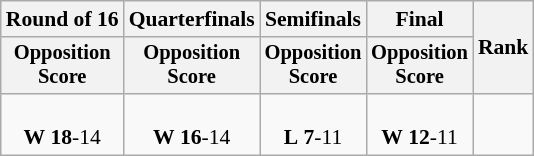<table class=wikitable style="font-size:90%">
<tr>
<th>Round of 16</th>
<th>Quarterfinals</th>
<th>Semifinals</th>
<th>Final</th>
<th rowspan=2>Rank</th>
</tr>
<tr style="font-size:95%">
<th>Opposition<br>Score</th>
<th>Opposition<br>Score</th>
<th>Opposition<br>Score</th>
<th>Opposition<br>Score</th>
</tr>
<tr align=center>
<td><br><strong>W</strong>  <strong>18</strong>-14</td>
<td><br><strong>W</strong>  <strong>16</strong>-14</td>
<td><br><strong>L</strong>  <strong>7</strong>-11</td>
<td><br><strong>W</strong>  <strong>12</strong>-11</td>
<td></td>
</tr>
</table>
